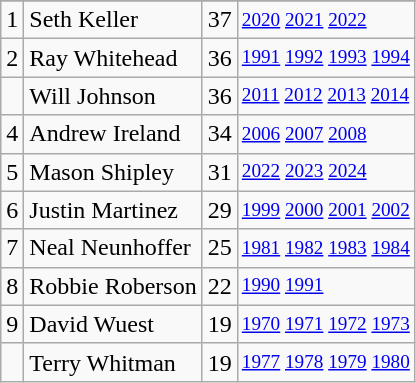<table class="wikitable">
<tr>
</tr>
<tr>
<td>1</td>
<td>Seth Keller</td>
<td>37</td>
<td style="font-size:80%;"><a href='#'>2020</a> <a href='#'>2021</a> <a href='#'>2022</a></td>
</tr>
<tr>
<td>2</td>
<td>Ray Whitehead</td>
<td>36</td>
<td style="font-size:80%;"><a href='#'>1991</a> <a href='#'>1992</a> <a href='#'>1993</a> <a href='#'>1994</a></td>
</tr>
<tr>
<td></td>
<td>Will Johnson</td>
<td>36</td>
<td style="font-size:80%;"><a href='#'>2011</a> <a href='#'>2012</a> <a href='#'>2013</a> <a href='#'>2014</a></td>
</tr>
<tr>
<td>4</td>
<td>Andrew Ireland</td>
<td>34</td>
<td style="font-size:80%;"><a href='#'>2006</a> <a href='#'>2007</a> <a href='#'>2008</a></td>
</tr>
<tr>
<td>5</td>
<td>Mason Shipley</td>
<td>31</td>
<td style="font-size:80%;"><a href='#'>2022</a> <a href='#'>2023</a> <a href='#'>2024</a></td>
</tr>
<tr>
<td>6</td>
<td>Justin Martinez</td>
<td>29</td>
<td style="font-size:80%;"><a href='#'>1999</a> <a href='#'>2000</a> <a href='#'>2001</a> <a href='#'>2002</a></td>
</tr>
<tr>
<td>7</td>
<td>Neal Neunhoffer</td>
<td>25</td>
<td style="font-size:80%;"><a href='#'>1981</a> <a href='#'>1982</a> <a href='#'>1983</a> <a href='#'>1984</a></td>
</tr>
<tr>
<td>8</td>
<td>Robbie Roberson</td>
<td>22</td>
<td style="font-size:80%;"><a href='#'>1990</a> <a href='#'>1991</a></td>
</tr>
<tr>
<td>9</td>
<td>David Wuest</td>
<td>19</td>
<td style="font-size:80%;"><a href='#'>1970</a> <a href='#'>1971</a> <a href='#'>1972</a> <a href='#'>1973</a></td>
</tr>
<tr>
<td></td>
<td>Terry Whitman</td>
<td>19</td>
<td style="font-size:80%;"><a href='#'>1977</a> <a href='#'>1978</a> <a href='#'>1979</a> <a href='#'>1980</a></td>
</tr>
</table>
